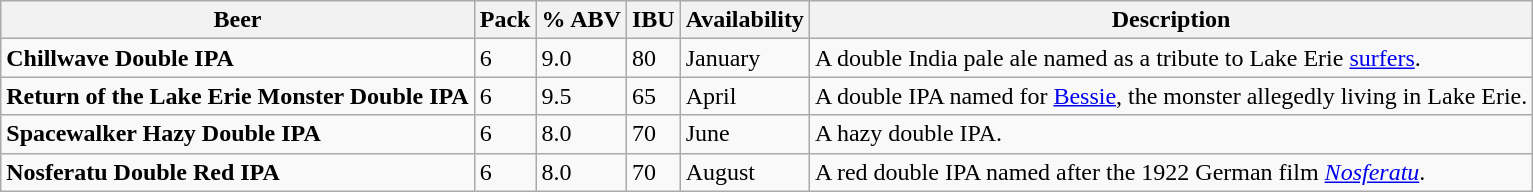<table class=wikitable>
<tr>
<th>Beer</th>
<th>Pack</th>
<th>% ABV</th>
<th>IBU</th>
<th>Availability</th>
<th>Description</th>
</tr>
<tr>
<td><strong>Chillwave Double IPA</strong></td>
<td>6 <br></td>
<td>9.0</td>
<td>80</td>
<td>January</td>
<td>A double India pale ale named as a tribute to Lake Erie <a href='#'>surfers</a>.</td>
</tr>
<tr>
<td><strong>Return of the Lake Erie Monster Double IPA</strong></td>
<td>6 <br></td>
<td>9.5</td>
<td>65</td>
<td>April</td>
<td>A double IPA named for <a href='#'>Bessie</a>, the monster allegedly living in Lake Erie.</td>
</tr>
<tr>
<td><strong>Spacewalker Hazy Double IPA</strong></td>
<td>6 <br></td>
<td>8.0</td>
<td>70</td>
<td>June</td>
<td>A hazy double IPA.</td>
</tr>
<tr>
<td><strong>Nosferatu Double Red IPA</strong></td>
<td>6 <br></td>
<td>8.0</td>
<td>70</td>
<td>August</td>
<td>A red double IPA named after the 1922 German film <em><a href='#'>Nosferatu</a></em>.</td>
</tr>
</table>
